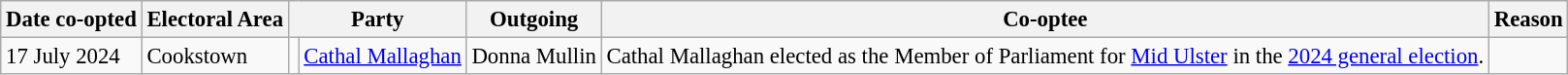<table class="wikitable" style="font-size: 95%; font-size: 95%">
<tr>
<th>Date co-opted</th>
<th>Electoral Area</th>
<th colspan="2">Party</th>
<th>Outgoing</th>
<th>Co-optee</th>
<th>Reason</th>
</tr>
<tr>
<td>17 July 2024</td>
<td>Cookstown</td>
<td></td>
<td><a href='#'>Cathal Mallaghan</a></td>
<td>Donna Mullin</td>
<td>Cathal Mallaghan elected as the Member of Parliament for <a href='#'>Mid Ulster</a> in the <a href='#'>2024 general election</a>.</td>
</tr>
</table>
